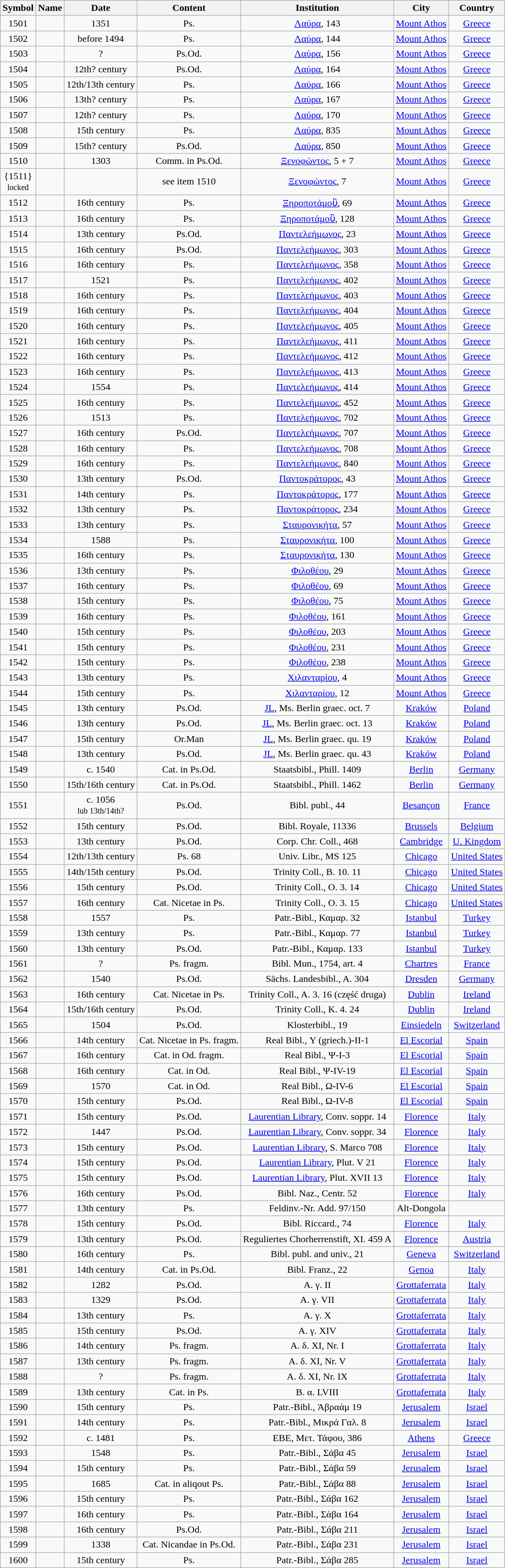<table class="wikitable mw-collapsible mw-collapsed sortable" style="text-align:center">
<tr>
<th>Symbol</th>
<th>Name</th>
<th>Date</th>
<th>Content</th>
<th>Institution</th>
<th>City</th>
<th>Country</th>
</tr>
<tr>
<td>1501</td>
<td></td>
<td>1351</td>
<td>Ps.</td>
<td><a href='#'>Λαύρα</a>, 143</td>
<td><a href='#'>Mount Athos</a></td>
<td><a href='#'>Greece</a></td>
</tr>
<tr>
<td>1502</td>
<td></td>
<td>before 1494</td>
<td>Ps.</td>
<td><a href='#'>Λαύρα</a>, 144</td>
<td><a href='#'>Mount Athos</a></td>
<td><a href='#'>Greece</a></td>
</tr>
<tr>
<td>1503</td>
<td></td>
<td>?</td>
<td>Ps.Od.</td>
<td><a href='#'>Λαύρα</a>, 156</td>
<td><a href='#'>Mount Athos</a></td>
<td><a href='#'>Greece</a></td>
</tr>
<tr>
<td>1504</td>
<td></td>
<td>12th? century</td>
<td>Ps.Od.</td>
<td><a href='#'>Λαύρα</a>, 164</td>
<td><a href='#'>Mount Athos</a></td>
<td><a href='#'>Greece</a></td>
</tr>
<tr>
<td>1505</td>
<td></td>
<td>12th/13th century</td>
<td>Ps.</td>
<td><a href='#'>Λαύρα</a>, 166</td>
<td><a href='#'>Mount Athos</a></td>
<td><a href='#'>Greece</a></td>
</tr>
<tr>
<td>1506</td>
<td></td>
<td>13th? century</td>
<td>Ps.</td>
<td><a href='#'>Λαύρα</a>, 167</td>
<td><a href='#'>Mount Athos</a></td>
<td><a href='#'>Greece</a></td>
</tr>
<tr>
<td>1507</td>
<td></td>
<td>12th? century</td>
<td>Ps.</td>
<td><a href='#'>Λαύρα</a>, 170</td>
<td><a href='#'>Mount Athos</a></td>
<td><a href='#'>Greece</a></td>
</tr>
<tr>
<td>1508</td>
<td></td>
<td>15th century</td>
<td>Ps.</td>
<td><a href='#'>Λαύρα</a>, 835</td>
<td><a href='#'>Mount Athos</a></td>
<td><a href='#'>Greece</a></td>
</tr>
<tr>
<td>1509</td>
<td></td>
<td>15th? century</td>
<td>Ps.Od.</td>
<td><a href='#'>Λαύρα</a>, 850</td>
<td><a href='#'>Mount Athos</a></td>
<td><a href='#'>Greece</a></td>
</tr>
<tr>
<td>1510</td>
<td></td>
<td>1303</td>
<td>Comm. in Ps.Od.</td>
<td><a href='#'>Ξενοφώντος</a>, 5 + 7</td>
<td><a href='#'>Mount Athos</a></td>
<td><a href='#'>Greece</a></td>
</tr>
<tr>
<td>{1511}<br><small>locked</small></td>
<td></td>
<td></td>
<td>see item 1510</td>
<td><a href='#'>Ξενοφώντος</a>, 7</td>
<td><a href='#'>Mount Athos</a></td>
<td><a href='#'>Greece</a></td>
</tr>
<tr>
<td>1512</td>
<td></td>
<td>16th century</td>
<td>Ps.</td>
<td><a href='#'>Ξηροποτάμοὒ</a>, 69</td>
<td><a href='#'>Mount Athos</a></td>
<td><a href='#'>Greece</a></td>
</tr>
<tr>
<td>1513</td>
<td></td>
<td>16th century</td>
<td>Ps.</td>
<td><a href='#'>Ξηροποτάμοὒ</a>, 128</td>
<td><a href='#'>Mount Athos</a></td>
<td><a href='#'>Greece</a></td>
</tr>
<tr>
<td>1514</td>
<td></td>
<td>13th century</td>
<td>Ps.Od.</td>
<td><a href='#'>Παντελεήμωνος</a>, 23</td>
<td><a href='#'>Mount Athos</a></td>
<td><a href='#'>Greece</a></td>
</tr>
<tr>
<td>1515</td>
<td></td>
<td>16th century</td>
<td>Ps.Od.</td>
<td><a href='#'>Παντελεήμωνος</a>, 303</td>
<td><a href='#'>Mount Athos</a></td>
<td><a href='#'>Greece</a></td>
</tr>
<tr>
<td>1516</td>
<td></td>
<td>16th century</td>
<td>Ps.</td>
<td><a href='#'>Παντελεήμωνος</a>, 358</td>
<td><a href='#'>Mount Athos</a></td>
<td><a href='#'>Greece</a></td>
</tr>
<tr>
<td>1517</td>
<td></td>
<td>1521</td>
<td>Ps.</td>
<td><a href='#'>Παντελεήμωνος</a>, 402</td>
<td><a href='#'>Mount Athos</a></td>
<td><a href='#'>Greece</a></td>
</tr>
<tr>
<td>1518</td>
<td></td>
<td>16th century</td>
<td>Ps.</td>
<td><a href='#'>Παντελεήμωνος</a>, 403</td>
<td><a href='#'>Mount Athos</a></td>
<td><a href='#'>Greece</a></td>
</tr>
<tr>
<td>1519</td>
<td></td>
<td>16th century</td>
<td>Ps.</td>
<td><a href='#'>Παντελεήμωνος</a>, 404</td>
<td><a href='#'>Mount Athos</a></td>
<td><a href='#'>Greece</a></td>
</tr>
<tr>
<td>1520</td>
<td></td>
<td>16th century</td>
<td>Ps.</td>
<td><a href='#'>Παντελεήμωνος</a>, 405</td>
<td><a href='#'>Mount Athos</a></td>
<td><a href='#'>Greece</a></td>
</tr>
<tr>
<td>1521</td>
<td></td>
<td>16th century</td>
<td>Ps.</td>
<td><a href='#'>Παντελεήμωνος</a>, 411</td>
<td><a href='#'>Mount Athos</a></td>
<td><a href='#'>Greece</a></td>
</tr>
<tr>
<td>1522</td>
<td></td>
<td>16th century</td>
<td>Ps.</td>
<td><a href='#'>Παντελεήμωνος</a>, 412</td>
<td><a href='#'>Mount Athos</a></td>
<td><a href='#'>Greece</a></td>
</tr>
<tr>
<td>1523</td>
<td></td>
<td>16th century</td>
<td>Ps.</td>
<td><a href='#'>Παντελεήμωνος</a>, 413</td>
<td><a href='#'>Mount Athos</a></td>
<td><a href='#'>Greece</a></td>
</tr>
<tr>
<td>1524</td>
<td></td>
<td>1554</td>
<td>Ps.</td>
<td><a href='#'>Παντελεήμωνος</a>, 414</td>
<td><a href='#'>Mount Athos</a></td>
<td><a href='#'>Greece</a></td>
</tr>
<tr>
<td>1525</td>
<td></td>
<td>16th century</td>
<td>Ps.</td>
<td><a href='#'>Παντελεήμωνος</a>, 452</td>
<td><a href='#'>Mount Athos</a></td>
<td><a href='#'>Greece</a></td>
</tr>
<tr>
<td>1526</td>
<td></td>
<td>1513</td>
<td>Ps.</td>
<td><a href='#'>Παντελεήμωνος</a>, 702</td>
<td><a href='#'>Mount Athos</a></td>
<td><a href='#'>Greece</a></td>
</tr>
<tr>
<td>1527</td>
<td></td>
<td>16th century</td>
<td>Ps.Od.</td>
<td><a href='#'>Παντελεήμωνος</a>, 707</td>
<td><a href='#'>Mount Athos</a></td>
<td><a href='#'>Greece</a></td>
</tr>
<tr>
<td>1528</td>
<td></td>
<td>16th century</td>
<td>Ps.</td>
<td><a href='#'>Παντελεήμωνος</a>, 708</td>
<td><a href='#'>Mount Athos</a></td>
<td><a href='#'>Greece</a></td>
</tr>
<tr>
<td>1529</td>
<td></td>
<td>16th century</td>
<td>Ps.</td>
<td><a href='#'>Παντελεήμωνος</a>, 840</td>
<td><a href='#'>Mount Athos</a></td>
<td><a href='#'>Greece</a></td>
</tr>
<tr>
<td>1530</td>
<td></td>
<td>13th century</td>
<td>Ps.Od.</td>
<td><a href='#'>Παντοκράτορος</a>, 43</td>
<td><a href='#'>Mount Athos</a></td>
<td><a href='#'>Greece</a></td>
</tr>
<tr>
<td>1531</td>
<td></td>
<td>14th century</td>
<td>Ps.</td>
<td><a href='#'>Παντοκράτορος</a>, 177</td>
<td><a href='#'>Mount Athos</a></td>
<td><a href='#'>Greece</a></td>
</tr>
<tr>
<td>1532</td>
<td></td>
<td>13th century</td>
<td>Ps.</td>
<td><a href='#'>Παντοκράτορος</a>, 234</td>
<td><a href='#'>Mount Athos</a></td>
<td><a href='#'>Greece</a></td>
</tr>
<tr>
<td>1533</td>
<td></td>
<td>13th century</td>
<td>Ps.</td>
<td><a href='#'>Σταυρονικήτα</a>, 57</td>
<td><a href='#'>Mount Athos</a></td>
<td><a href='#'>Greece</a></td>
</tr>
<tr>
<td>1534</td>
<td></td>
<td>1588</td>
<td>Ps.</td>
<td><a href='#'>Σταυρονικήτα</a>, 100</td>
<td><a href='#'>Mount Athos</a></td>
<td><a href='#'>Greece</a></td>
</tr>
<tr>
<td>1535</td>
<td></td>
<td>16th century</td>
<td>Ps.</td>
<td><a href='#'>Σταυρονικήτα</a>, 130</td>
<td><a href='#'>Mount Athos</a></td>
<td><a href='#'>Greece</a></td>
</tr>
<tr>
<td>1536</td>
<td></td>
<td>13th century</td>
<td>Ps.</td>
<td><a href='#'>Φιλοθέου</a>, 29</td>
<td><a href='#'>Mount Athos</a></td>
<td><a href='#'>Greece</a></td>
</tr>
<tr>
<td>1537</td>
<td></td>
<td>16th century</td>
<td>Ps.</td>
<td><a href='#'>Φιλοθέου</a>, 69</td>
<td><a href='#'>Mount Athos</a></td>
<td><a href='#'>Greece</a></td>
</tr>
<tr>
<td>1538</td>
<td></td>
<td>15th century</td>
<td>Ps.</td>
<td><a href='#'>Φιλοθέου</a>, 75</td>
<td><a href='#'>Mount Athos</a></td>
<td><a href='#'>Greece</a></td>
</tr>
<tr>
<td>1539</td>
<td></td>
<td>16th century</td>
<td>Ps.</td>
<td><a href='#'>Φιλοθέου</a>, 161</td>
<td><a href='#'>Mount Athos</a></td>
<td><a href='#'>Greece</a></td>
</tr>
<tr>
<td>1540</td>
<td></td>
<td>15th century</td>
<td>Ps.</td>
<td><a href='#'>Φιλοθέου</a>, 203</td>
<td><a href='#'>Mount Athos</a></td>
<td><a href='#'>Greece</a></td>
</tr>
<tr>
<td>1541</td>
<td></td>
<td>15th century</td>
<td>Ps.</td>
<td><a href='#'>Φιλοθέου</a>, 231</td>
<td><a href='#'>Mount Athos</a></td>
<td><a href='#'>Greece</a></td>
</tr>
<tr>
<td>1542</td>
<td></td>
<td>15th century</td>
<td>Ps.</td>
<td><a href='#'>Φιλοθέου</a>, 238</td>
<td><a href='#'>Mount Athos</a></td>
<td><a href='#'>Greece</a></td>
</tr>
<tr>
<td>1543</td>
<td></td>
<td>13th century</td>
<td>Ps.</td>
<td><a href='#'>Χιλανταρίου</a>, 4</td>
<td><a href='#'>Mount Athos</a></td>
<td><a href='#'>Greece</a></td>
</tr>
<tr>
<td>1544</td>
<td></td>
<td>15th century</td>
<td>Ps.</td>
<td><a href='#'>Χιλανταρίου</a>, 12</td>
<td><a href='#'>Mount Athos</a></td>
<td><a href='#'>Greece</a></td>
</tr>
<tr>
<td>1545</td>
<td></td>
<td>13th century</td>
<td>Ps.Od.</td>
<td><a href='#'>JL</a>, Ms. Berlin graec. oct. 7</td>
<td><a href='#'>Kraków</a></td>
<td><a href='#'>Poland</a></td>
</tr>
<tr>
<td>1546</td>
<td></td>
<td>13th century</td>
<td>Ps.Od.</td>
<td><a href='#'>JL</a>, Ms. Berlin graec. oct. 13</td>
<td><a href='#'>Kraków</a></td>
<td><a href='#'>Poland</a></td>
</tr>
<tr>
<td>1547</td>
<td></td>
<td>15th century</td>
<td>Or.Man</td>
<td><a href='#'>JL</a>, Ms. Berlin graec. qu. 19</td>
<td><a href='#'>Kraków</a></td>
<td><a href='#'>Poland</a></td>
</tr>
<tr>
<td>1548</td>
<td></td>
<td>13th century</td>
<td>Ps.Od.</td>
<td><a href='#'>JL</a>, Ms. Berlin graec. qu. 43</td>
<td><a href='#'>Kraków</a></td>
<td><a href='#'>Poland</a></td>
</tr>
<tr>
<td>1549</td>
<td></td>
<td>c. 1540</td>
<td>Cat. in Ps.Od.</td>
<td>Staatsbibl., Phill. 1409</td>
<td><a href='#'>Berlin</a></td>
<td><a href='#'>Germany</a></td>
</tr>
<tr>
<td>1550</td>
<td></td>
<td>15th/16th century</td>
<td>Cat. in Ps.Od.</td>
<td>Staatsbibl., Phill. 1462</td>
<td><a href='#'>Berlin</a></td>
<td><a href='#'>Germany</a></td>
</tr>
<tr>
<td>1551</td>
<td></td>
<td>c. 1056<br><small>lub 13th/14th?</small></td>
<td>Ps.Od.</td>
<td>Bibl. publ., 44</td>
<td><a href='#'>Besançon</a></td>
<td><a href='#'>France</a></td>
</tr>
<tr>
<td>1552</td>
<td></td>
<td>15th century</td>
<td>Ps.Od.</td>
<td>Bibl. Royale, 11336</td>
<td><a href='#'>Brussels</a></td>
<td><a href='#'>Belgium</a></td>
</tr>
<tr>
<td>1553</td>
<td></td>
<td>13th century</td>
<td>Ps.Od.</td>
<td>Corp. Chr. Coll., 468</td>
<td><a href='#'>Cambridge</a></td>
<td><a href='#'>U. Kingdom</a></td>
</tr>
<tr>
<td>1554</td>
<td></td>
<td>12th/13th century</td>
<td>Ps. 68</td>
<td>Univ. Libr., MS 125</td>
<td><a href='#'>Chicago</a></td>
<td><a href='#'>United States</a></td>
</tr>
<tr>
<td>1555</td>
<td></td>
<td>14th/15th century</td>
<td>Ps.Od.</td>
<td>Trinity Coll., B. 10. 11</td>
<td><a href='#'>Chicago</a></td>
<td><a href='#'>United States</a></td>
</tr>
<tr>
<td>1556</td>
<td></td>
<td>15th century</td>
<td>Ps.Od.</td>
<td>Trinity Coll., O. 3. 14</td>
<td><a href='#'>Chicago</a></td>
<td><a href='#'>United States</a></td>
</tr>
<tr>
<td>1557</td>
<td></td>
<td>16th century</td>
<td>Cat. Nicetae in Ps.</td>
<td>Trinity Coll., O. 3. 15</td>
<td><a href='#'>Chicago</a></td>
<td><a href='#'>United States</a></td>
</tr>
<tr>
<td>1558</td>
<td></td>
<td>1557</td>
<td>Ps.</td>
<td>Patr.-Bibl., Καμαρ. 32</td>
<td><a href='#'>Istanbul</a></td>
<td><a href='#'>Turkey</a></td>
</tr>
<tr>
<td>1559</td>
<td></td>
<td>13th century</td>
<td>Ps.</td>
<td>Patr.-Bibl., Καμαρ. 77</td>
<td><a href='#'>Istanbul</a></td>
<td><a href='#'>Turkey</a></td>
</tr>
<tr>
<td>1560</td>
<td></td>
<td>13th century</td>
<td>Ps.Od.</td>
<td>Patr.-Bibl., Καμαρ. 133</td>
<td><a href='#'>Istanbul</a></td>
<td><a href='#'>Turkey</a></td>
</tr>
<tr>
<td>1561</td>
<td></td>
<td>?</td>
<td>Ps. fragm.</td>
<td>Bibl. Mun., 1754, art. 4</td>
<td><a href='#'>Chartres</a></td>
<td><a href='#'>France</a></td>
</tr>
<tr>
<td>1562</td>
<td></td>
<td>1540</td>
<td>Ps.Od.</td>
<td>Sächs. Landesbibl., A. 304</td>
<td><a href='#'>Dresden</a></td>
<td><a href='#'>Germany</a></td>
</tr>
<tr>
<td>1563</td>
<td></td>
<td>16th century</td>
<td>Cat. Nicetae in Ps.</td>
<td>Trinity Coll., A. 3. 16 (część druga)</td>
<td><a href='#'>Dublin</a></td>
<td><a href='#'>Ireland</a></td>
</tr>
<tr>
<td>1564</td>
<td></td>
<td>15th/16th century</td>
<td>Ps.Od.</td>
<td>Trinity Coll., K. 4. 24</td>
<td><a href='#'>Dublin</a></td>
<td><a href='#'>Ireland</a></td>
</tr>
<tr>
<td>1565</td>
<td></td>
<td>1504</td>
<td>Ps.Od.</td>
<td>Klosterbibl., 19</td>
<td><a href='#'>Einsiedeln</a></td>
<td><a href='#'>Switzerland</a></td>
</tr>
<tr>
<td>1566</td>
<td></td>
<td>14th century</td>
<td>Cat. Nicetae in Ps. fragm.</td>
<td>Real Bibl., Υ (griech.)-II-1</td>
<td><a href='#'>El Escorial</a></td>
<td><a href='#'>Spain</a></td>
</tr>
<tr>
<td>1567</td>
<td></td>
<td>16th century</td>
<td>Cat. in Od. fragm.</td>
<td>Real Bibl., Ψ-I-3</td>
<td><a href='#'>El Escorial</a></td>
<td><a href='#'>Spain</a></td>
</tr>
<tr>
<td>1568</td>
<td></td>
<td>16th century</td>
<td>Cat. in Od.</td>
<td>Real Bibl., Ψ-IV-19</td>
<td><a href='#'>El Escorial</a></td>
<td><a href='#'>Spain</a></td>
</tr>
<tr>
<td>1569</td>
<td></td>
<td>1570</td>
<td>Cat. in Od.</td>
<td>Real Bibl., Ω-IV-6</td>
<td><a href='#'>El Escorial</a></td>
<td><a href='#'>Spain</a></td>
</tr>
<tr>
<td>1570</td>
<td></td>
<td>15th century</td>
<td>Ps.Od.</td>
<td>Real Bibl., Ω-IV-8</td>
<td><a href='#'>El Escorial</a></td>
<td><a href='#'>Spain</a></td>
</tr>
<tr>
<td>1571</td>
<td></td>
<td>15th century</td>
<td>Ps.Od.</td>
<td><a href='#'>Laurentian Library</a>, Conv. soppr. 14</td>
<td><a href='#'>Florence</a></td>
<td><a href='#'>Italy</a></td>
</tr>
<tr>
<td>1572</td>
<td></td>
<td>1447</td>
<td>Ps.Od.</td>
<td><a href='#'>Laurentian Library</a>, Conv. soppr. 34</td>
<td><a href='#'>Florence</a></td>
<td><a href='#'>Italy</a></td>
</tr>
<tr>
<td>1573</td>
<td></td>
<td>15th century</td>
<td>Ps.Od.</td>
<td><a href='#'>Laurentian Library</a>, S. Marco 708</td>
<td><a href='#'>Florence</a></td>
<td><a href='#'>Italy</a></td>
</tr>
<tr>
<td>1574</td>
<td></td>
<td>15th century</td>
<td>Ps.Od.</td>
<td><a href='#'>Laurentian Library</a>, Plut. V 21</td>
<td><a href='#'>Florence</a></td>
<td><a href='#'>Italy</a></td>
</tr>
<tr>
<td>1575</td>
<td></td>
<td>15th century</td>
<td>Ps.Od.</td>
<td><a href='#'>Laurentian Library</a>, Plut. XVII 13</td>
<td><a href='#'>Florence</a></td>
<td><a href='#'>Italy</a></td>
</tr>
<tr>
<td>1576</td>
<td></td>
<td>16th century</td>
<td>Ps.Od.</td>
<td>Bibl. Naz., Centr. 52</td>
<td><a href='#'>Florence</a></td>
<td><a href='#'>Italy</a></td>
</tr>
<tr>
<td>1577</td>
<td></td>
<td>13th century</td>
<td>Ps.</td>
<td>Feldinv.-Nr. Add. 97/150</td>
<td>Alt-Dongola</td>
<td></td>
</tr>
<tr>
<td>1578</td>
<td></td>
<td>15th century</td>
<td>Ps.Od.</td>
<td>Bibl. Riccard., 74</td>
<td><a href='#'>Florence</a></td>
<td><a href='#'>Italy</a></td>
</tr>
<tr>
<td>1579</td>
<td></td>
<td>13th century</td>
<td>Ps.Od.</td>
<td>Reguliertes Chorherrenstift, XI. 459 A</td>
<td><a href='#'>Florence</a></td>
<td><a href='#'>Austria</a></td>
</tr>
<tr>
<td>1580</td>
<td></td>
<td>16th century</td>
<td>Ps.</td>
<td>Bibl. publ. and univ., 21</td>
<td><a href='#'>Geneva</a></td>
<td><a href='#'>Switzerland</a></td>
</tr>
<tr>
<td>1581</td>
<td></td>
<td>14th century</td>
<td>Cat. in Ps.Od.</td>
<td>Bibl. Franz., 22</td>
<td><a href='#'>Genoa</a></td>
<td><a href='#'>Italy</a></td>
</tr>
<tr>
<td>1582</td>
<td></td>
<td>1282</td>
<td>Ps.Od.</td>
<td>A. γ. II</td>
<td><a href='#'>Grottaferrata</a></td>
<td><a href='#'>Italy</a></td>
</tr>
<tr>
<td>1583</td>
<td></td>
<td>1329</td>
<td>Ps.Od.</td>
<td>A. γ. VII</td>
<td><a href='#'>Grottaferrata</a></td>
<td><a href='#'>Italy</a></td>
</tr>
<tr>
<td>1584</td>
<td></td>
<td>13th century</td>
<td>Ps.</td>
<td>A. γ. X</td>
<td><a href='#'>Grottaferrata</a></td>
<td><a href='#'>Italy</a></td>
</tr>
<tr>
<td>1585</td>
<td></td>
<td>15th century</td>
<td>Ps.Od.</td>
<td>A. γ. XIV</td>
<td><a href='#'>Grottaferrata</a></td>
<td><a href='#'>Italy</a></td>
</tr>
<tr>
<td>1586</td>
<td></td>
<td>14th century</td>
<td>Ps. fragm.</td>
<td>A. δ. XI, Nr. I</td>
<td><a href='#'>Grottaferrata</a></td>
<td><a href='#'>Italy</a></td>
</tr>
<tr>
<td>1587</td>
<td></td>
<td>13th century</td>
<td>Ps. fragm.</td>
<td>A. δ. XI, Nr. V</td>
<td><a href='#'>Grottaferrata</a></td>
<td><a href='#'>Italy</a></td>
</tr>
<tr>
<td>1588</td>
<td></td>
<td>?</td>
<td>Ps. fragm.</td>
<td>A. δ. XI, Nr. IX</td>
<td><a href='#'>Grottaferrata</a></td>
<td><a href='#'>Italy</a></td>
</tr>
<tr>
<td>1589</td>
<td></td>
<td>13th century</td>
<td>Cat. in Ps.</td>
<td>B. α. LVIII</td>
<td><a href='#'>Grottaferrata</a></td>
<td><a href='#'>Italy</a></td>
</tr>
<tr>
<td>1590</td>
<td></td>
<td>15th century</td>
<td>Ps.</td>
<td>Patr.-Bibl., Άβραάμ 19</td>
<td><a href='#'>Jerusalem</a></td>
<td><a href='#'>Israel</a></td>
</tr>
<tr>
<td>1591</td>
<td></td>
<td>14th century</td>
<td>Ps.</td>
<td>Patr.-Bibl., Μικρά Γαλ. 8</td>
<td><a href='#'>Jerusalem</a></td>
<td><a href='#'>Israel</a></td>
</tr>
<tr>
<td>1592</td>
<td></td>
<td>c. 1481</td>
<td>Ps.</td>
<td>EBE, Μετ. Τάφου, 386</td>
<td><a href='#'>Athens</a></td>
<td><a href='#'>Greece</a></td>
</tr>
<tr>
<td>1593</td>
<td></td>
<td>1548</td>
<td>Ps.</td>
<td>Patr.-Bibl., Σάβα 45</td>
<td><a href='#'>Jerusalem</a></td>
<td><a href='#'>Israel</a></td>
</tr>
<tr>
<td>1594</td>
<td></td>
<td>15th century</td>
<td>Ps.</td>
<td>Patr.-Bibl., Σάβα 59</td>
<td><a href='#'>Jerusalem</a></td>
<td><a href='#'>Israel</a></td>
</tr>
<tr>
<td>1595</td>
<td></td>
<td>1685</td>
<td>Cat. in aliqout Ps.</td>
<td>Patr.-Bibl., Σάβα 88</td>
<td><a href='#'>Jerusalem</a></td>
<td><a href='#'>Israel</a></td>
</tr>
<tr>
<td>1596</td>
<td></td>
<td>15th century</td>
<td>Ps.</td>
<td>Patr.-Bibl., Σάβα 162</td>
<td><a href='#'>Jerusalem</a></td>
<td><a href='#'>Israel</a></td>
</tr>
<tr>
<td>1597</td>
<td></td>
<td>16th century</td>
<td>Ps.</td>
<td>Patr.-Bibl., Σάβα 164</td>
<td><a href='#'>Jerusalem</a></td>
<td><a href='#'>Israel</a></td>
</tr>
<tr>
<td>1598</td>
<td></td>
<td>16th century</td>
<td>Ps.Od.</td>
<td>Patr.-Bibl., Σάβα 211</td>
<td><a href='#'>Jerusalem</a></td>
<td><a href='#'>Israel</a></td>
</tr>
<tr>
<td>1599</td>
<td></td>
<td>1338</td>
<td>Cat. Nicandae in Ps.Od.</td>
<td>Patr.-Bibl., Σάβα 231</td>
<td><a href='#'>Jerusalem</a></td>
<td><a href='#'>Israel</a></td>
</tr>
<tr>
<td>1600</td>
<td></td>
<td>15th century</td>
<td>Ps.</td>
<td>Patr.-Bibl., Σάβα 285</td>
<td><a href='#'>Jerusalem</a></td>
<td><a href='#'>Israel</a></td>
</tr>
</table>
